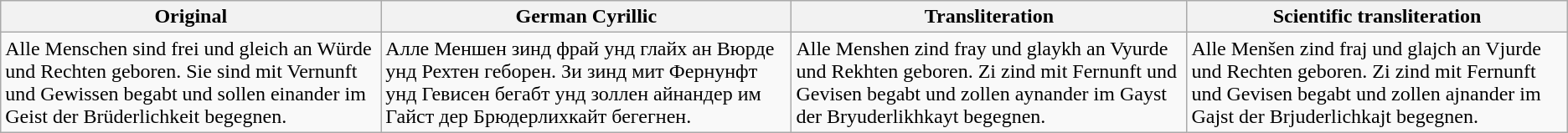<table class="wikitable">
<tr>
<th>Original</th>
<th>German Cyrillic</th>
<th>Transliteration</th>
<th>Scientific transliteration</th>
</tr>
<tr>
<td>Alle Menschen sind frei und gleich an Würde und Rechten geboren. Sie sind mit Vernunft und Gewissen begabt und sollen einander im Geist der Brüderlichkeit begegnen.</td>
<td>Алле Меншен зинд фрай унд глайх ан Вюрде унд Рехтен геборен. Зи зинд мит Фернунфт унд Гевисен бегабт унд золлен айнандер им Гайст дер Брюдерлихкайт бегегнен.</td>
<td>Alle Menshen zind fray und glaykh an Vyurde und Rekhten geboren. Zi zind mit Fernunft und Gevisen begabt und zollen aynander im Gayst der Bryuderlikhkayt begegnen.</td>
<td>Alle Menšen zind fraj und glajch an Vjurde und Rechten geboren. Zi zind mit Fernunft und Gevisen begabt und zollen ajnander im Gajst der Brjuderlichkajt begegnen.</td>
</tr>
</table>
